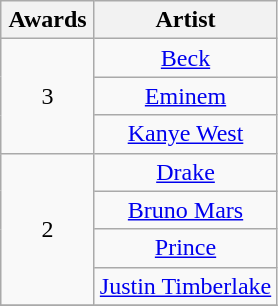<table class="wikitable" rowspan="2" style="text-align:center;">
<tr>
<th scope="col" style="width:55px;">Awards</th>
<th scope="col" style="text-align:center;">Artist</th>
</tr>
<tr>
<td rowspan="3">3</td>
<td><a href='#'>Beck</a></td>
</tr>
<tr>
<td><a href='#'>Eminem</a></td>
</tr>
<tr>
<td><a href='#'>Kanye West</a></td>
</tr>
<tr>
<td rowspan="4">2</td>
<td><a href='#'>Drake</a></td>
</tr>
<tr>
<td><a href='#'>Bruno Mars</a></td>
</tr>
<tr>
<td><a href='#'>Prince</a></td>
</tr>
<tr>
<td><a href='#'>Justin Timberlake</a></td>
</tr>
<tr>
</tr>
</table>
